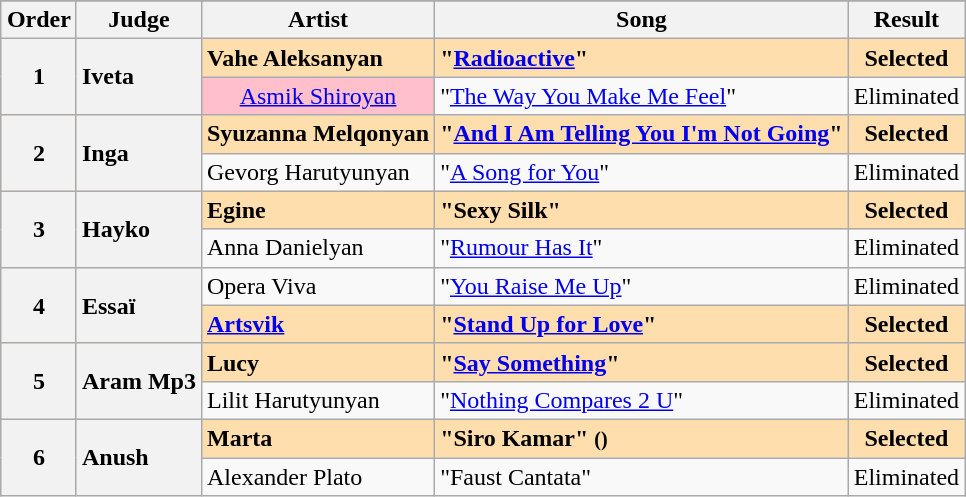<table class="wikitable sortable plainrowheaders" style="margin: 1em auto 1em auto; text-align:center;">
<tr>
</tr>
<tr>
<th scope="col">Order</th>
<th scope="col">Judge</th>
<th scope="col">Artist</th>
<th scope="col">Song</th>
<th scope="col">Result</th>
</tr>
<tr style="background:navajowhite; font-weight:bold">
<th scope="row" rowspan="2" style="text-align:center">1</th>
<th scope="row" rowspan="2" style="text-align:left">Iveta</th>
<td style="text-align:left">Vahe Aleksanyan</td>
<td style="text-align:left">"<a href='#'>Radioactive</a>"</td>
<td>Selected</td>
</tr>
<tr>
<td style="background:pink;"style="text-align:left"><a href='#'>Asmik Shiroyan</a></td>
<td style="text-align:left">"<a href='#'>The Way You Make Me Feel</a>"</td>
<td>Eliminated</td>
</tr>
<tr style="background:navajowhite; font-weight:bold">
<th scope="row" rowspan="2" style="text-align:center">2</th>
<th scope="row" rowspan="2" style="text-align:left">Inga</th>
<td style="text-align:left">Syuzanna Melqonyan</td>
<td style="text-align:left">"<a href='#'>And I Am Telling You I'm Not Going</a>"</td>
<td>Selected</td>
</tr>
<tr>
<td style="text-align:left">Gevorg Harutyunyan</td>
<td style="text-align:left">"<a href='#'>A Song for You</a>"</td>
<td style="text-align:left">Eliminated</td>
</tr>
<tr style="background:navajowhite; font-weight:bold">
<th scope="row" rowspan="2" style="text-align:center">3</th>
<th scope="row" rowspan="2" style="text-align:left">Hayko</th>
<td style="text-align:left">Egine</td>
<td style="text-align:left">"Sexy Silk"</td>
<td>Selected</td>
</tr>
<tr>
<td style="text-align:left">Anna Danielyan</td>
<td style="text-align:left">"<a href='#'>Rumour Has It</a>"</td>
<td>Eliminated</td>
</tr>
<tr>
<th scope="row" rowspan="2" style="text-align:center">4</th>
<th scope="row" rowspan="2" style="text-align:left">Essaï</th>
<td style="text-align:left">Opera Viva</td>
<td style="text-align:left">"<a href='#'>You Raise Me Up</a>"</td>
<td>Eliminated</td>
</tr>
<tr style="background:navajowhite; font-weight:bold">
<td style="text-align:left"><a href='#'>Artsvik</a></td>
<td style="text-align:left">"<a href='#'>Stand Up for Love</a>"</td>
<td>Selected</td>
</tr>
<tr style="background:navajowhite; font-weight:bold">
<th scope="row" rowspan="2" style="text-align:center">5</th>
<th scope="row" rowspan="2" style="text-align:left">Aram Mp3</th>
<td style="text-align:left">Lucy</td>
<td style="text-align:left">"<a href='#'>Say Something</a>"</td>
<td>Selected</td>
</tr>
<tr>
<td style="text-align:left">Lilit Harutyunyan</td>
<td style="text-align:left">"<a href='#'>Nothing Compares 2 U</a>"</td>
<td>Eliminated</td>
</tr>
<tr style="background:navajowhite; font-weight:bold">
<th scope="row" rowspan="2" style="text-align:center">6</th>
<th scope="row" rowspan="2" style="text-align:left">Anush</th>
<td style="text-align:left">Marta</td>
<td style="text-align:left">"Siro Kamar" <small>()</small></td>
<td>Selected</td>
</tr>
<tr>
<td style="text-align:left">Alexander Plato</td>
<td style="text-align:left">"Faust Cantata"</td>
<td>Eliminated</td>
</tr>
</table>
